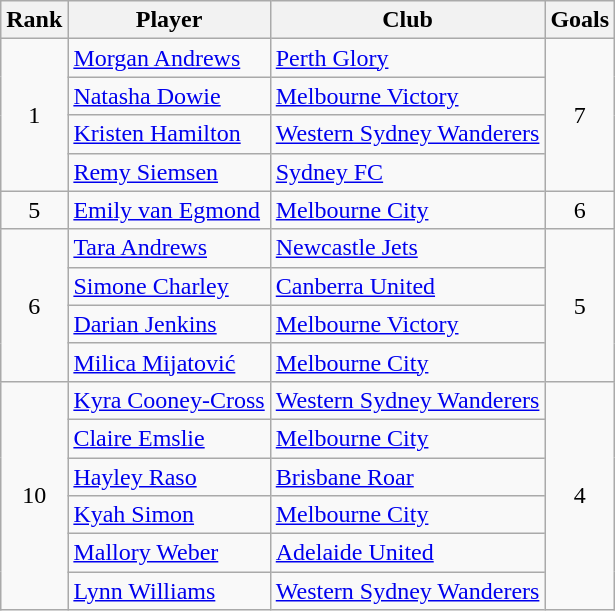<table class="wikitable" style="text-align:center">
<tr>
<th>Rank</th>
<th>Player</th>
<th>Club</th>
<th>Goals</th>
</tr>
<tr>
<td rowspan=4>1</td>
<td align="left"> <a href='#'>Morgan Andrews</a></td>
<td align="left"><a href='#'>Perth Glory</a></td>
<td rowspan=4>7</td>
</tr>
<tr>
<td align="left"> <a href='#'>Natasha Dowie</a></td>
<td align="left"><a href='#'>Melbourne Victory</a></td>
</tr>
<tr>
<td align="left"> <a href='#'>Kristen Hamilton</a></td>
<td align="left"><a href='#'>Western Sydney Wanderers</a></td>
</tr>
<tr>
<td align="left"> <a href='#'>Remy Siemsen</a></td>
<td align="left"><a href='#'>Sydney FC</a></td>
</tr>
<tr>
<td>5</td>
<td align="left"> <a href='#'>Emily van Egmond</a></td>
<td align="left"><a href='#'>Melbourne City</a></td>
<td>6</td>
</tr>
<tr>
<td rowspan=4>6</td>
<td align="left"> <a href='#'>Tara Andrews</a></td>
<td align="left"><a href='#'>Newcastle Jets</a></td>
<td rowspan=4>5</td>
</tr>
<tr>
<td align="left"> <a href='#'>Simone Charley</a></td>
<td align="left"><a href='#'>Canberra United</a></td>
</tr>
<tr>
<td align="left"> <a href='#'>Darian Jenkins</a></td>
<td align="left"><a href='#'>Melbourne Victory</a></td>
</tr>
<tr>
<td align="left"> <a href='#'>Milica Mijatović</a></td>
<td align="left"><a href='#'>Melbourne City</a></td>
</tr>
<tr>
<td rowspan=6>10</td>
<td align="left"> <a href='#'>Kyra Cooney-Cross</a></td>
<td align="left"><a href='#'>Western Sydney Wanderers</a></td>
<td rowspan=6>4</td>
</tr>
<tr>
<td align="left"> <a href='#'>Claire Emslie</a></td>
<td align="left"><a href='#'>Melbourne City</a></td>
</tr>
<tr>
<td align="left"> <a href='#'>Hayley Raso</a></td>
<td align="left"><a href='#'>Brisbane Roar</a></td>
</tr>
<tr>
<td align="left"> <a href='#'>Kyah Simon</a></td>
<td align="left"><a href='#'>Melbourne City</a></td>
</tr>
<tr>
<td align="left"> <a href='#'>Mallory Weber</a></td>
<td align="left"><a href='#'>Adelaide United</a></td>
</tr>
<tr>
<td align="left"> <a href='#'>Lynn Williams</a></td>
<td align="left"><a href='#'>Western Sydney Wanderers</a></td>
</tr>
</table>
